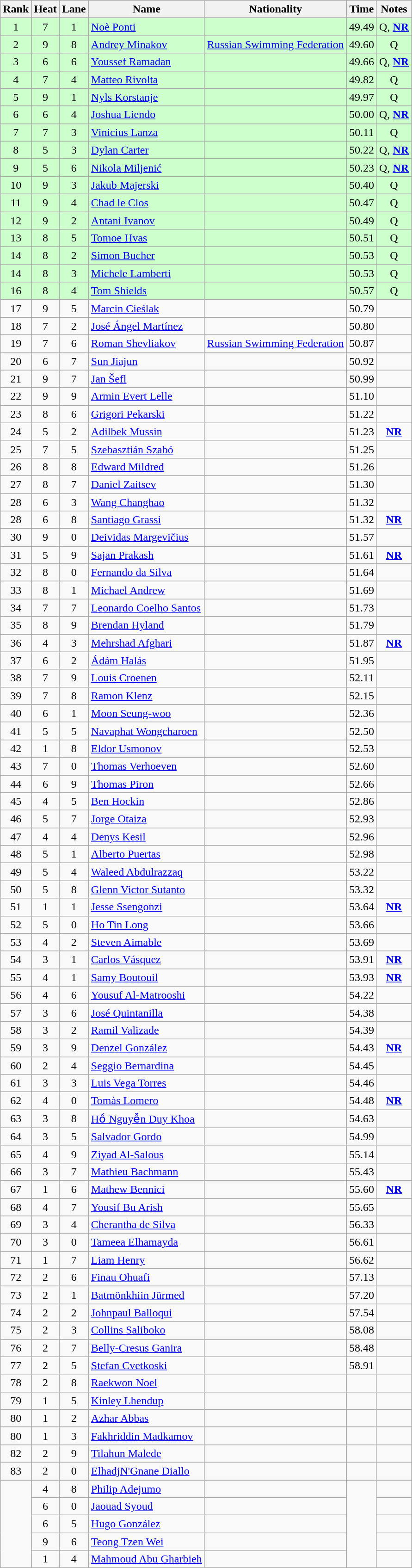<table class="wikitable sortable" style="text-align:center">
<tr>
<th>Rank</th>
<th>Heat</th>
<th>Lane</th>
<th>Name</th>
<th>Nationality</th>
<th>Time</th>
<th>Notes</th>
</tr>
<tr bgcolor=ccffcc>
<td>1</td>
<td>7</td>
<td>1</td>
<td align=left><a href='#'>Noè Ponti</a></td>
<td align=left></td>
<td>49.49</td>
<td>Q, <strong><a href='#'>NR</a></strong></td>
</tr>
<tr bgcolor=ccffcc>
<td>2</td>
<td>9</td>
<td>8</td>
<td align=left><a href='#'>Andrey Minakov</a></td>
<td align=left><a href='#'>Russian Swimming Federation</a></td>
<td>49.60</td>
<td>Q</td>
</tr>
<tr bgcolor=ccffcc>
<td>3</td>
<td>6</td>
<td>6</td>
<td align=left><a href='#'>Youssef Ramadan</a></td>
<td align=left></td>
<td>49.66</td>
<td>Q, <strong><a href='#'>NR</a></strong></td>
</tr>
<tr bgcolor=ccffcc>
<td>4</td>
<td>7</td>
<td>4</td>
<td align=left><a href='#'>Matteo Rivolta</a></td>
<td align=left></td>
<td>49.82</td>
<td>Q</td>
</tr>
<tr bgcolor=ccffcc>
<td>5</td>
<td>9</td>
<td>1</td>
<td align=left><a href='#'>Nyls Korstanje</a></td>
<td align=left></td>
<td>49.97</td>
<td>Q</td>
</tr>
<tr bgcolor=ccffcc>
<td>6</td>
<td>6</td>
<td>4</td>
<td align=left><a href='#'>Joshua Liendo</a></td>
<td align=left></td>
<td>50.00</td>
<td>Q, <strong><a href='#'>NR</a></strong></td>
</tr>
<tr bgcolor=ccffcc>
<td>7</td>
<td>7</td>
<td>3</td>
<td align=left><a href='#'>Vinicius Lanza</a></td>
<td align=left></td>
<td>50.11</td>
<td>Q</td>
</tr>
<tr bgcolor=ccffcc>
<td>8</td>
<td>5</td>
<td>3</td>
<td align=left><a href='#'>Dylan Carter</a></td>
<td align=left></td>
<td>50.22</td>
<td>Q, <strong><a href='#'>NR</a></strong></td>
</tr>
<tr bgcolor=ccffcc>
<td>9</td>
<td>5</td>
<td>6</td>
<td align=left><a href='#'>Nikola Miljenić</a></td>
<td align=left></td>
<td>50.23</td>
<td>Q, <strong><a href='#'>NR</a></strong></td>
</tr>
<tr bgcolor=ccffcc>
<td>10</td>
<td>9</td>
<td>3</td>
<td align=left><a href='#'>Jakub Majerski</a></td>
<td align=left></td>
<td>50.40</td>
<td>Q</td>
</tr>
<tr bgcolor=ccffcc>
<td>11</td>
<td>9</td>
<td>4</td>
<td align=left><a href='#'>Chad le Clos</a></td>
<td align=left></td>
<td>50.47</td>
<td>Q</td>
</tr>
<tr bgcolor=ccffcc>
<td>12</td>
<td>9</td>
<td>2</td>
<td align=left><a href='#'>Antani Ivanov</a></td>
<td align=left></td>
<td>50.49</td>
<td>Q</td>
</tr>
<tr bgcolor=ccffcc>
<td>13</td>
<td>8</td>
<td>5</td>
<td align=left><a href='#'>Tomoe Hvas</a></td>
<td align=left></td>
<td>50.51</td>
<td>Q</td>
</tr>
<tr bgcolor=ccffcc>
<td>14</td>
<td>8</td>
<td>2</td>
<td align=left><a href='#'>Simon Bucher</a></td>
<td align=left></td>
<td>50.53</td>
<td>Q</td>
</tr>
<tr bgcolor=ccffcc>
<td>14</td>
<td>8</td>
<td>3</td>
<td align=left><a href='#'>Michele Lamberti</a></td>
<td align=left></td>
<td>50.53</td>
<td>Q</td>
</tr>
<tr bgcolor=ccffcc>
<td>16</td>
<td>8</td>
<td>4</td>
<td align=left><a href='#'>Tom Shields</a></td>
<td align=left></td>
<td>50.57</td>
<td>Q</td>
</tr>
<tr>
<td>17</td>
<td>9</td>
<td>5</td>
<td align=left><a href='#'>Marcin Cieślak</a></td>
<td align=left></td>
<td>50.79</td>
<td></td>
</tr>
<tr>
<td>18</td>
<td>7</td>
<td>2</td>
<td align=left><a href='#'>José Ángel Martínez</a></td>
<td align=left></td>
<td>50.80</td>
<td></td>
</tr>
<tr>
<td>19</td>
<td>7</td>
<td>6</td>
<td align=left><a href='#'>Roman Shevliakov</a></td>
<td align=left><a href='#'>Russian Swimming Federation</a></td>
<td>50.87</td>
<td></td>
</tr>
<tr>
<td>20</td>
<td>6</td>
<td>7</td>
<td align=left><a href='#'>Sun Jiajun</a></td>
<td align=left></td>
<td>50.92</td>
<td></td>
</tr>
<tr>
<td>21</td>
<td>9</td>
<td>7</td>
<td align=left><a href='#'>Jan Šefl</a></td>
<td align=left></td>
<td>50.99</td>
<td></td>
</tr>
<tr>
<td>22</td>
<td>9</td>
<td>9</td>
<td align=left><a href='#'>Armin Evert Lelle</a></td>
<td align=left></td>
<td>51.10</td>
<td></td>
</tr>
<tr>
<td>23</td>
<td>8</td>
<td>6</td>
<td align=left><a href='#'>Grigori Pekarski</a></td>
<td align=left></td>
<td>51.22</td>
<td></td>
</tr>
<tr>
<td>24</td>
<td>5</td>
<td>2</td>
<td align=left><a href='#'>Adilbek Mussin</a></td>
<td align=left></td>
<td>51.23</td>
<td><strong><a href='#'>NR</a></strong></td>
</tr>
<tr>
<td>25</td>
<td>7</td>
<td>5</td>
<td align=left><a href='#'>Szebasztián Szabó</a></td>
<td align=left></td>
<td>51.25</td>
<td></td>
</tr>
<tr>
<td>26</td>
<td>8</td>
<td>8</td>
<td align=left><a href='#'>Edward Mildred</a></td>
<td align=left></td>
<td>51.26</td>
<td></td>
</tr>
<tr>
<td>27</td>
<td>8</td>
<td>7</td>
<td align=left><a href='#'>Daniel Zaitsev</a></td>
<td align=left></td>
<td>51.30</td>
<td></td>
</tr>
<tr>
<td>28</td>
<td>6</td>
<td>3</td>
<td align=left><a href='#'>Wang Changhao</a></td>
<td align=left></td>
<td>51.32</td>
<td></td>
</tr>
<tr>
<td>28</td>
<td>6</td>
<td>8</td>
<td align=left><a href='#'>Santiago Grassi</a></td>
<td align=left></td>
<td>51.32</td>
<td><strong><a href='#'>NR</a></strong></td>
</tr>
<tr>
<td>30</td>
<td>9</td>
<td>0</td>
<td align=left><a href='#'>Deividas Margevičius</a></td>
<td align=left></td>
<td>51.57</td>
<td></td>
</tr>
<tr>
<td>31</td>
<td>5</td>
<td>9</td>
<td align=left><a href='#'>Sajan Prakash</a></td>
<td align=left></td>
<td>51.61</td>
<td><strong><a href='#'>NR</a></strong></td>
</tr>
<tr>
<td>32</td>
<td>8</td>
<td>0</td>
<td align=left><a href='#'>Fernando da Silva</a></td>
<td align=left></td>
<td>51.64</td>
<td></td>
</tr>
<tr>
<td>33</td>
<td>8</td>
<td>1</td>
<td align=left><a href='#'>Michael Andrew</a></td>
<td align=left></td>
<td>51.69</td>
<td></td>
</tr>
<tr>
<td>34</td>
<td>7</td>
<td>7</td>
<td align=left><a href='#'>Leonardo Coelho Santos</a></td>
<td align=left></td>
<td>51.73</td>
<td></td>
</tr>
<tr>
<td>35</td>
<td>8</td>
<td>9</td>
<td align=left><a href='#'>Brendan Hyland</a></td>
<td align=left></td>
<td>51.79</td>
<td></td>
</tr>
<tr>
<td>36</td>
<td>4</td>
<td>3</td>
<td align=left><a href='#'>Mehrshad Afghari</a></td>
<td align=left></td>
<td>51.87</td>
<td><strong><a href='#'>NR</a></strong></td>
</tr>
<tr>
<td>37</td>
<td>6</td>
<td>2</td>
<td align=left><a href='#'>Ádám Halás</a></td>
<td align=left></td>
<td>51.95</td>
<td></td>
</tr>
<tr>
<td>38</td>
<td>7</td>
<td>9</td>
<td align=left><a href='#'>Louis Croenen</a></td>
<td align=left></td>
<td>52.11</td>
<td></td>
</tr>
<tr>
<td>39</td>
<td>7</td>
<td>8</td>
<td align=left><a href='#'>Ramon Klenz</a></td>
<td align=left></td>
<td>52.15</td>
<td></td>
</tr>
<tr>
<td>40</td>
<td>6</td>
<td>1</td>
<td align=left><a href='#'>Moon Seung-woo</a></td>
<td align=left></td>
<td>52.36</td>
<td></td>
</tr>
<tr>
<td>41</td>
<td>5</td>
<td>5</td>
<td align=left><a href='#'>Navaphat Wongcharoen</a></td>
<td align=left></td>
<td>52.50</td>
<td></td>
</tr>
<tr>
<td>42</td>
<td>1</td>
<td>8</td>
<td align=left><a href='#'>Eldor Usmonov</a></td>
<td align=left></td>
<td>52.53</td>
<td></td>
</tr>
<tr>
<td>43</td>
<td>7</td>
<td>0</td>
<td align=left><a href='#'>Thomas Verhoeven</a></td>
<td align=left></td>
<td>52.60</td>
<td></td>
</tr>
<tr>
<td>44</td>
<td>6</td>
<td>9</td>
<td align=left><a href='#'>Thomas Piron</a></td>
<td align=left></td>
<td>52.66</td>
<td></td>
</tr>
<tr>
<td>45</td>
<td>4</td>
<td>5</td>
<td align=left><a href='#'>Ben Hockin</a></td>
<td align=left></td>
<td>52.86</td>
<td></td>
</tr>
<tr>
<td>46</td>
<td>5</td>
<td>7</td>
<td align=left><a href='#'>Jorge Otaiza</a></td>
<td align=left></td>
<td>52.93</td>
<td></td>
</tr>
<tr>
<td>47</td>
<td>4</td>
<td>4</td>
<td align=left><a href='#'>Denys Kesil</a></td>
<td align=left></td>
<td>52.96</td>
<td></td>
</tr>
<tr>
<td>48</td>
<td>5</td>
<td>1</td>
<td align=left><a href='#'>Alberto Puertas</a></td>
<td align=left></td>
<td>52.98</td>
<td></td>
</tr>
<tr>
<td>49</td>
<td>5</td>
<td>4</td>
<td align=left><a href='#'>Waleed Abdulrazzaq</a></td>
<td align=left></td>
<td>53.22</td>
<td></td>
</tr>
<tr>
<td>50</td>
<td>5</td>
<td>8</td>
<td align=left><a href='#'>Glenn Victor Sutanto</a></td>
<td align=left></td>
<td>53.32</td>
<td></td>
</tr>
<tr>
<td>51</td>
<td>1</td>
<td>1</td>
<td align=left><a href='#'>Jesse Ssengonzi</a></td>
<td align=left></td>
<td>53.64</td>
<td><strong><a href='#'>NR</a></strong></td>
</tr>
<tr>
<td>52</td>
<td>5</td>
<td>0</td>
<td align=left><a href='#'>Ho Tin Long</a></td>
<td align=left></td>
<td>53.66</td>
<td></td>
</tr>
<tr>
<td>53</td>
<td>4</td>
<td>2</td>
<td align=left><a href='#'>Steven Aimable</a></td>
<td align=left></td>
<td>53.69</td>
<td></td>
</tr>
<tr>
<td>54</td>
<td>3</td>
<td>1</td>
<td align=left><a href='#'>Carlos Vásquez</a></td>
<td align=left></td>
<td>53.91</td>
<td><strong><a href='#'>NR</a></strong></td>
</tr>
<tr>
<td>55</td>
<td>4</td>
<td>1</td>
<td align=left><a href='#'>Samy Boutouil</a></td>
<td align=left></td>
<td>53.93</td>
<td><strong><a href='#'>NR</a></strong></td>
</tr>
<tr>
<td>56</td>
<td>4</td>
<td>6</td>
<td align=left><a href='#'>Yousuf Al-Matrooshi</a></td>
<td align=left></td>
<td>54.22</td>
<td></td>
</tr>
<tr>
<td>57</td>
<td>3</td>
<td>6</td>
<td align=left><a href='#'>José Quintanilla</a></td>
<td align=left></td>
<td>54.38</td>
<td></td>
</tr>
<tr>
<td>58</td>
<td>3</td>
<td>2</td>
<td align=left><a href='#'>Ramil Valizade</a></td>
<td align=left></td>
<td>54.39</td>
<td></td>
</tr>
<tr>
<td>59</td>
<td>3</td>
<td>9</td>
<td align=left><a href='#'>Denzel González</a></td>
<td align=left></td>
<td>54.43</td>
<td><strong><a href='#'>NR</a></strong></td>
</tr>
<tr>
<td>60</td>
<td>2</td>
<td>4</td>
<td align=left><a href='#'>Seggio Bernardina</a></td>
<td align=left></td>
<td>54.45</td>
<td></td>
</tr>
<tr>
<td>61</td>
<td>3</td>
<td>3</td>
<td align=left><a href='#'>Luis Vega Torres</a></td>
<td align=left></td>
<td>54.46</td>
<td></td>
</tr>
<tr>
<td>62</td>
<td>4</td>
<td>0</td>
<td align=left><a href='#'>Tomàs Lomero</a></td>
<td align=left></td>
<td>54.48</td>
<td><strong><a href='#'>NR</a></strong></td>
</tr>
<tr>
<td>63</td>
<td>3</td>
<td>8</td>
<td align=left><a href='#'>Hồ Nguyễn Duy Khoa</a></td>
<td align=left></td>
<td>54.63</td>
<td></td>
</tr>
<tr>
<td>64</td>
<td>3</td>
<td>5</td>
<td align=left><a href='#'>Salvador Gordo</a></td>
<td align=left></td>
<td>54.99</td>
<td></td>
</tr>
<tr>
<td>65</td>
<td>4</td>
<td>9</td>
<td align=left><a href='#'>Ziyad Al-Salous</a></td>
<td align=left></td>
<td>55.14</td>
<td></td>
</tr>
<tr>
<td>66</td>
<td>3</td>
<td>7</td>
<td align=left><a href='#'>Mathieu Bachmann</a></td>
<td align=left></td>
<td>55.43</td>
<td></td>
</tr>
<tr>
<td>67</td>
<td>1</td>
<td>6</td>
<td align=left><a href='#'>Mathew Bennici</a></td>
<td align=left></td>
<td>55.60</td>
<td><strong><a href='#'>NR</a></strong></td>
</tr>
<tr>
<td>68</td>
<td>4</td>
<td>7</td>
<td align=left><a href='#'>Yousif Bu Arish</a></td>
<td align=left></td>
<td>55.65</td>
<td></td>
</tr>
<tr>
<td>69</td>
<td>3</td>
<td>4</td>
<td align=left><a href='#'>Cherantha de Silva</a></td>
<td align=left></td>
<td>56.33</td>
<td></td>
</tr>
<tr>
<td>70</td>
<td>3</td>
<td>0</td>
<td align=left><a href='#'>Tameea Elhamayda</a></td>
<td align=left></td>
<td>56.61</td>
<td></td>
</tr>
<tr>
<td>71</td>
<td>1</td>
<td>7</td>
<td align=left><a href='#'>Liam Henry</a></td>
<td align=left></td>
<td>56.62</td>
<td></td>
</tr>
<tr>
<td>72</td>
<td>2</td>
<td>6</td>
<td align=left><a href='#'>Finau Ohuafi</a></td>
<td align=left></td>
<td>57.13</td>
<td></td>
</tr>
<tr>
<td>73</td>
<td>2</td>
<td>1</td>
<td align=left><a href='#'>Batmönkhiin Jürmed</a></td>
<td align=left></td>
<td>57.20</td>
<td></td>
</tr>
<tr>
<td>74</td>
<td>2</td>
<td>2</td>
<td align=left><a href='#'>Johnpaul Balloqui</a></td>
<td align=left></td>
<td>57.54</td>
<td></td>
</tr>
<tr>
<td>75</td>
<td>2</td>
<td>3</td>
<td align=left><a href='#'>Collins Saliboko</a></td>
<td align=left></td>
<td>58.08</td>
<td></td>
</tr>
<tr>
<td>76</td>
<td>2</td>
<td>7</td>
<td align=left><a href='#'>Belly-Cresus Ganira</a></td>
<td align=left></td>
<td>58.48</td>
<td></td>
</tr>
<tr>
<td>77</td>
<td>2</td>
<td>5</td>
<td align=left><a href='#'>Stefan Cvetkoski</a></td>
<td align=left></td>
<td>58.91</td>
<td></td>
</tr>
<tr>
<td>78</td>
<td>2</td>
<td>8</td>
<td align=left><a href='#'>Raekwon Noel</a></td>
<td align=left></td>
<td></td>
<td></td>
</tr>
<tr>
<td>79</td>
<td>1</td>
<td>5</td>
<td align=left><a href='#'>Kinley Lhendup</a></td>
<td align=left></td>
<td></td>
<td></td>
</tr>
<tr>
<td>80</td>
<td>1</td>
<td>2</td>
<td align=left><a href='#'>Azhar Abbas</a></td>
<td align=left></td>
<td></td>
<td></td>
</tr>
<tr>
<td>80</td>
<td>1</td>
<td>3</td>
<td align=left><a href='#'>Fakhriddin Madkamov</a></td>
<td align=left></td>
<td></td>
<td></td>
</tr>
<tr>
<td>82</td>
<td>2</td>
<td>9</td>
<td align=left><a href='#'>Tilahun Malede</a></td>
<td align=left></td>
<td></td>
<td></td>
</tr>
<tr>
<td>83</td>
<td>2</td>
<td>0</td>
<td align=left><a href='#'>ElhadjN'Gnane Diallo</a></td>
<td align=left></td>
<td></td>
<td></td>
</tr>
<tr>
<td rowspan=5></td>
<td>4</td>
<td>8</td>
<td align=left><a href='#'>Philip Adejumo</a></td>
<td align=left></td>
<td rowspan=5></td>
<td></td>
</tr>
<tr>
<td>6</td>
<td>0</td>
<td align=left><a href='#'>Jaouad Syoud</a></td>
<td align=left></td>
<td></td>
</tr>
<tr>
<td>6</td>
<td>5</td>
<td align=left><a href='#'>Hugo González</a></td>
<td align=left></td>
<td></td>
</tr>
<tr>
<td>9</td>
<td>6</td>
<td align=left><a href='#'>Teong Tzen Wei</a></td>
<td align=left></td>
<td></td>
</tr>
<tr>
<td>1</td>
<td>4</td>
<td align=left><a href='#'>Mahmoud Abu Gharbieh</a></td>
<td align=left></td>
<td></td>
</tr>
</table>
